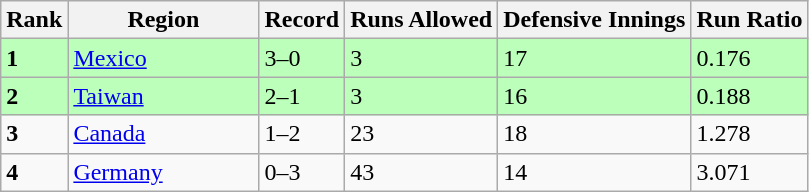<table class="wikitable">
<tr>
<th>Rank</th>
<th>Region</th>
<th>Record</th>
<th>Runs Allowed</th>
<th>Defensive Innings</th>
<th>Run Ratio</th>
</tr>
<tr bgcolor="bbffbb">
<td><strong>1</strong></td>
<td align="left" width="120"> <a href='#'>Mexico</a></td>
<td>3–0</td>
<td>3</td>
<td>17</td>
<td>0.176</td>
</tr>
<tr bgcolor="bbffbb">
<td><strong>2</strong></td>
<td align="left" width="120"> <a href='#'>Taiwan</a></td>
<td>2–1</td>
<td>3</td>
<td>16</td>
<td>0.188</td>
</tr>
<tr>
<td><strong>3</strong></td>
<td align="left" width="120"> <a href='#'>Canada</a></td>
<td>1–2</td>
<td>23</td>
<td>18</td>
<td>1.278</td>
</tr>
<tr>
<td><strong>4</strong></td>
<td align="left" width="120"> <a href='#'>Germany</a></td>
<td>0–3</td>
<td>43</td>
<td>14</td>
<td>3.071</td>
</tr>
</table>
